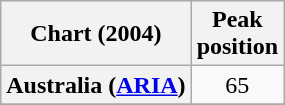<table class="wikitable sortable plainrowheaders" style="text-align:center">
<tr>
<th scope="col">Chart (2004)</th>
<th scope="col">Peak<br>position</th>
</tr>
<tr>
<th scope="row">Australia (<a href='#'>ARIA</a>)</th>
<td>65</td>
</tr>
<tr>
</tr>
<tr>
</tr>
</table>
